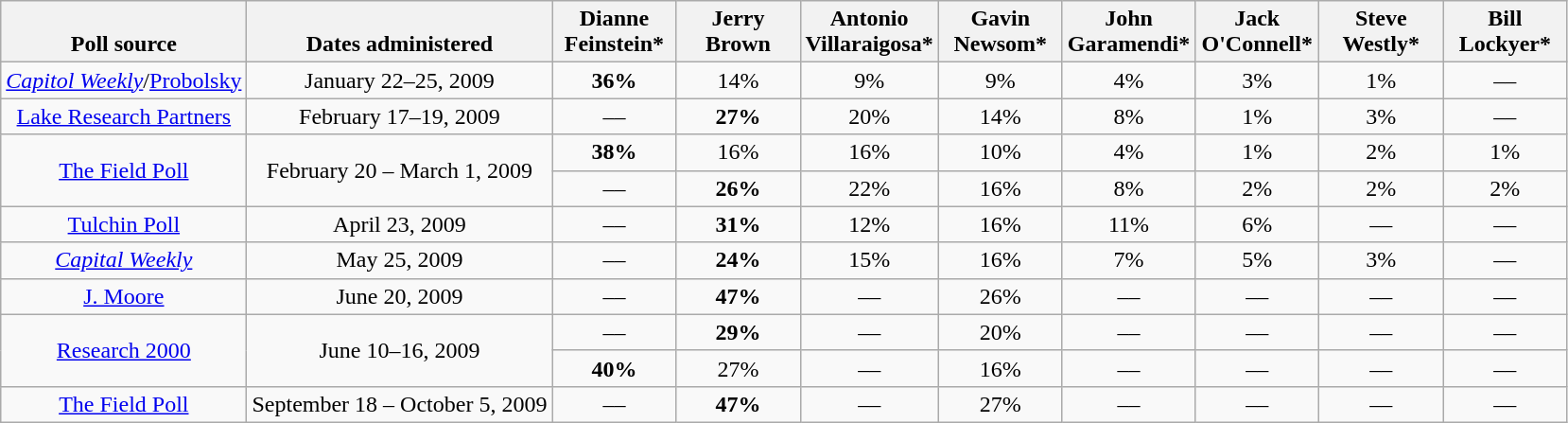<table class="wikitable" style="text-align:center">
<tr valign=bottom>
<th>Poll source</th>
<th>Dates administered</th>
<th style="width:80px;">Dianne<br>Feinstein*</th>
<th style="width:80px;">Jerry<br>Brown</th>
<th style="width:80px;">Antonio<br>Villaraigosa*</th>
<th style="width:80px;">Gavin<br>Newsom*</th>
<th style="width:80px;">John<br>Garamendi*</th>
<th style="width:80px;">Jack<br>O'Connell*</th>
<th style="width:80px;">Steve<br>Westly*</th>
<th style="width:80px;">Bill<br>Lockyer*</th>
</tr>
<tr>
<td><em><a href='#'>Capitol Weekly</a></em>/<a href='#'>Probolsky</a></td>
<td>January 22–25, 2009</td>
<td><strong>36%</strong></td>
<td>14%</td>
<td>9%</td>
<td>9%</td>
<td>4%</td>
<td>3%</td>
<td>1%</td>
<td>––</td>
</tr>
<tr>
<td><a href='#'>Lake Research Partners</a></td>
<td>February 17–19, 2009</td>
<td>––</td>
<td><strong>27%</strong></td>
<td>20%</td>
<td>14%</td>
<td>8%</td>
<td>1%</td>
<td>3%</td>
<td>––</td>
</tr>
<tr>
<td rowspan=2><a href='#'>The Field Poll</a></td>
<td rowspan=2>February 20 – March 1, 2009</td>
<td><strong>38%</strong></td>
<td>16%</td>
<td>16%</td>
<td>10%</td>
<td>4%</td>
<td>1%</td>
<td>2%</td>
<td>1%</td>
</tr>
<tr>
<td>––</td>
<td><strong>26%</strong></td>
<td>22%</td>
<td>16%</td>
<td>8%</td>
<td>2%</td>
<td>2%</td>
<td>2%</td>
</tr>
<tr>
<td><a href='#'>Tulchin Poll</a></td>
<td>April 23, 2009</td>
<td>––</td>
<td><strong>31%</strong></td>
<td>12%</td>
<td>16%</td>
<td>11%</td>
<td>6%</td>
<td>––</td>
<td>––</td>
</tr>
<tr>
<td><em><a href='#'>Capital Weekly</a></em></td>
<td>May 25, 2009</td>
<td>––</td>
<td><strong>24%</strong></td>
<td>15%</td>
<td>16%</td>
<td>7%</td>
<td>5%</td>
<td>3%</td>
<td>––</td>
</tr>
<tr>
<td><a href='#'>J. Moore</a></td>
<td>June 20, 2009</td>
<td>––</td>
<td><strong>47%</strong></td>
<td>––</td>
<td>26%</td>
<td>––</td>
<td>––</td>
<td>––</td>
<td>––</td>
</tr>
<tr>
<td rowspan=2><a href='#'>Research 2000</a></td>
<td rowspan=2>June 10–16, 2009</td>
<td>––</td>
<td><strong>29%</strong></td>
<td>––</td>
<td>20%</td>
<td>––</td>
<td>––</td>
<td>––</td>
<td>––</td>
</tr>
<tr>
<td><strong>40%</strong></td>
<td>27%</td>
<td>––</td>
<td>16%</td>
<td>––</td>
<td>––</td>
<td>––</td>
<td>––</td>
</tr>
<tr>
<td><a href='#'>The Field Poll</a></td>
<td>September 18 – October 5, 2009</td>
<td>––</td>
<td><strong>47%</strong></td>
<td>––</td>
<td>27%</td>
<td>––</td>
<td>––</td>
<td>––</td>
<td>––</td>
</tr>
</table>
